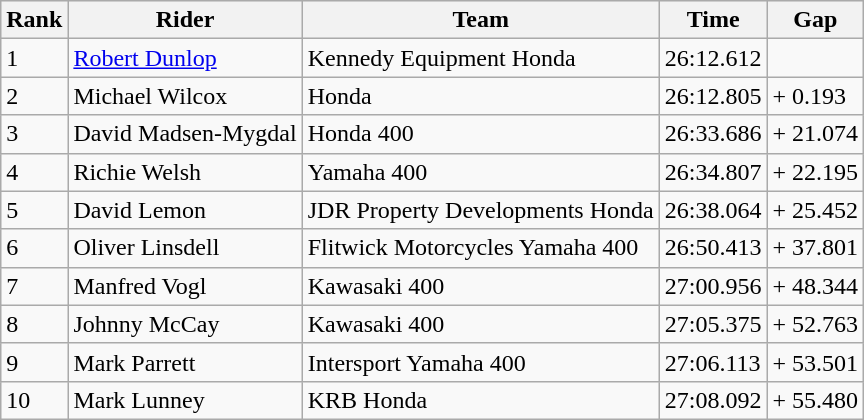<table class="wikitable">
<tr style="background:#efefef;">
<th>Rank</th>
<th>Rider</th>
<th>Team</th>
<th>Time</th>
<th>Gap</th>
</tr>
<tr>
<td>1</td>
<td><a href='#'>Robert Dunlop</a></td>
<td>Kennedy Equipment Honda</td>
<td>26:12.612</td>
<td></td>
</tr>
<tr>
<td>2</td>
<td>Michael Wilcox</td>
<td>Honda</td>
<td>26:12.805</td>
<td>+ 0.193</td>
</tr>
<tr>
<td>3</td>
<td>David Madsen-Mygdal</td>
<td>Honda 400</td>
<td>26:33.686</td>
<td>+ 21.074</td>
</tr>
<tr>
<td>4</td>
<td>Richie Welsh</td>
<td>Yamaha 400</td>
<td>26:34.807</td>
<td>+ 22.195</td>
</tr>
<tr>
<td>5</td>
<td>David Lemon</td>
<td>JDR Property Developments Honda</td>
<td>26:38.064</td>
<td>+ 25.452</td>
</tr>
<tr>
<td>6</td>
<td>Oliver Linsdell</td>
<td>Flitwick Motorcycles Yamaha 400</td>
<td>26:50.413</td>
<td>+ 37.801</td>
</tr>
<tr>
<td>7</td>
<td>Manfred Vogl</td>
<td>Kawasaki 400</td>
<td>27:00.956</td>
<td>+ 48.344</td>
</tr>
<tr>
<td>8</td>
<td>Johnny McCay</td>
<td>Kawasaki 400</td>
<td>27:05.375</td>
<td>+ 52.763</td>
</tr>
<tr>
<td>9</td>
<td>Mark Parrett</td>
<td>Intersport Yamaha 400</td>
<td>27:06.113</td>
<td>+ 53.501</td>
</tr>
<tr>
<td>10</td>
<td>Mark Lunney</td>
<td>KRB Honda</td>
<td>27:08.092</td>
<td>+ 55.480</td>
</tr>
</table>
